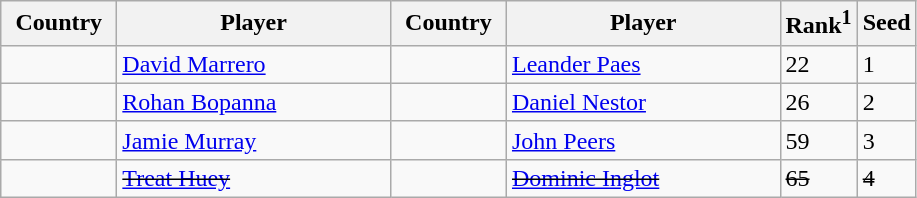<table class="sortable wikitable">
<tr>
<th width="70">Country</th>
<th width="175">Player</th>
<th width="70">Country</th>
<th width="175">Player</th>
<th>Rank<sup>1</sup></th>
<th>Seed</th>
</tr>
<tr>
<td></td>
<td><a href='#'>David Marrero</a></td>
<td></td>
<td><a href='#'>Leander Paes</a></td>
<td>22</td>
<td>1</td>
</tr>
<tr>
<td></td>
<td><a href='#'>Rohan Bopanna</a></td>
<td></td>
<td><a href='#'>Daniel Nestor</a></td>
<td>26</td>
<td>2</td>
</tr>
<tr>
<td></td>
<td><a href='#'>Jamie Murray</a></td>
<td></td>
<td><a href='#'>John Peers</a></td>
<td>59</td>
<td>3</td>
</tr>
<tr>
<td><s></s></td>
<td><s><a href='#'>Treat Huey</a></s></td>
<td><s></s></td>
<td><s><a href='#'>Dominic Inglot</a></s></td>
<td><s>65</s></td>
<td><s>4</s></td>
</tr>
</table>
